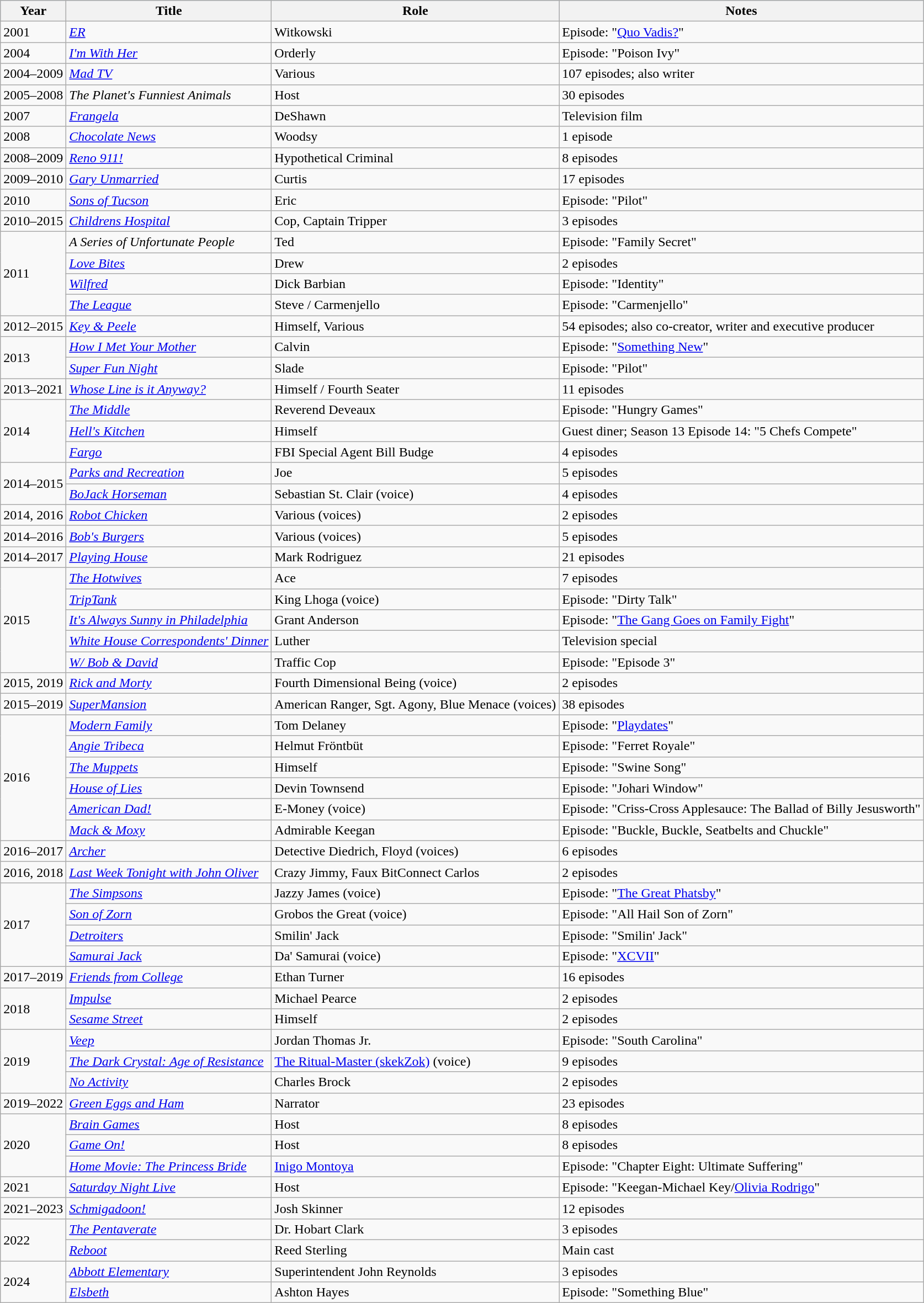<table class="wikitable sortable">
<tr style="background:#b0c4de; text-align:center;">
<th>Year</th>
<th>Title</th>
<th>Role</th>
<th>Notes</th>
</tr>
<tr>
<td>2001</td>
<td><em><a href='#'>ER</a></em></td>
<td>Witkowski</td>
<td>Episode: "<a href='#'>Quo Vadis?</a>"</td>
</tr>
<tr>
<td>2004</td>
<td><em><a href='#'>I'm With Her</a></em></td>
<td>Orderly</td>
<td>Episode: "Poison Ivy"</td>
</tr>
<tr>
<td>2004–2009</td>
<td><em><a href='#'>Mad TV</a></em></td>
<td>Various</td>
<td>107 episodes; also writer</td>
</tr>
<tr>
<td>2005–2008</td>
<td><em>The Planet's Funniest Animals</em></td>
<td>Host</td>
<td>30 episodes</td>
</tr>
<tr>
<td>2007</td>
<td><em><a href='#'>Frangela</a></em></td>
<td>DeShawn</td>
<td>Television film</td>
</tr>
<tr>
<td>2008</td>
<td><em><a href='#'>Chocolate News</a></em></td>
<td>Woodsy</td>
<td>1 episode</td>
</tr>
<tr>
<td>2008–2009</td>
<td><em><a href='#'>Reno 911!</a></em></td>
<td>Hypothetical Criminal</td>
<td>8 episodes</td>
</tr>
<tr>
<td>2009–2010</td>
<td><em><a href='#'>Gary Unmarried</a></em></td>
<td>Curtis</td>
<td>17 episodes</td>
</tr>
<tr>
<td>2010</td>
<td><em><a href='#'>Sons of Tucson</a></em></td>
<td>Eric</td>
<td>Episode: "Pilot"</td>
</tr>
<tr>
<td>2010–2015</td>
<td><em><a href='#'>Childrens Hospital</a></em></td>
<td>Cop, Captain Tripper</td>
<td>3 episodes</td>
</tr>
<tr>
<td rowspan="4">2011</td>
<td><em>A Series of Unfortunate People</em></td>
<td>Ted</td>
<td>Episode: "Family Secret"</td>
</tr>
<tr>
<td><em><a href='#'>Love Bites</a></em></td>
<td>Drew</td>
<td>2 episodes</td>
</tr>
<tr>
<td><em><a href='#'>Wilfred</a></em></td>
<td>Dick Barbian</td>
<td>Episode: "Identity"</td>
</tr>
<tr>
<td><em><a href='#'>The League</a></em></td>
<td>Steve / Carmenjello</td>
<td>Episode: "Carmenjello"</td>
</tr>
<tr>
<td>2012–2015</td>
<td><em><a href='#'>Key & Peele</a></em></td>
<td>Himself, Various</td>
<td>54 episodes; also co-creator, writer and executive producer</td>
</tr>
<tr>
<td rowspan="2">2013</td>
<td><em><a href='#'>How I Met Your Mother</a></em></td>
<td>Calvin</td>
<td>Episode: "<a href='#'>Something New</a>"</td>
</tr>
<tr>
<td><em><a href='#'>Super Fun Night</a></em></td>
<td>Slade</td>
<td>Episode: "Pilot"</td>
</tr>
<tr>
<td>2013–2021</td>
<td><em><a href='#'>Whose Line is it Anyway?</a></em></td>
<td>Himself / Fourth Seater</td>
<td>11 episodes</td>
</tr>
<tr>
<td rowspan="3">2014</td>
<td><em><a href='#'>The Middle</a></em></td>
<td>Reverend Deveaux</td>
<td>Episode: "Hungry Games"</td>
</tr>
<tr>
<td><em><a href='#'>Hell's Kitchen</a></em></td>
<td>Himself</td>
<td>Guest diner; Season 13 Episode 14: "5 Chefs Compete"</td>
</tr>
<tr>
<td><em><a href='#'>Fargo</a></em></td>
<td>FBI Special Agent Bill Budge</td>
<td>4 episodes</td>
</tr>
<tr>
<td rowspan="2">2014–2015</td>
<td><em><a href='#'>Parks and Recreation</a></em></td>
<td>Joe</td>
<td>5 episodes</td>
</tr>
<tr>
<td><em><a href='#'>BoJack Horseman</a></em></td>
<td>Sebastian St. Clair (voice)</td>
<td>4 episodes</td>
</tr>
<tr>
<td>2014, 2016</td>
<td><em><a href='#'>Robot Chicken</a></em></td>
<td>Various (voices)</td>
<td>2 episodes</td>
</tr>
<tr>
<td>2014–2016</td>
<td><em><a href='#'>Bob's Burgers</a></em></td>
<td>Various (voices)</td>
<td>5 episodes</td>
</tr>
<tr>
<td>2014–2017</td>
<td><em><a href='#'>Playing House</a></em></td>
<td>Mark Rodriguez</td>
<td>21 episodes</td>
</tr>
<tr>
<td rowspan="5">2015</td>
<td><em><a href='#'>The Hotwives</a></em></td>
<td>Ace</td>
<td>7 episodes</td>
</tr>
<tr>
<td><em><a href='#'>TripTank</a></em></td>
<td>King Lhoga (voice)</td>
<td>Episode: "Dirty Talk"</td>
</tr>
<tr>
<td><em><a href='#'>It's Always Sunny in Philadelphia</a></em></td>
<td>Grant Anderson</td>
<td>Episode: "<a href='#'>The Gang Goes on Family Fight</a>"</td>
</tr>
<tr>
<td><em><a href='#'>White House Correspondents' Dinner</a></em></td>
<td>Luther</td>
<td>Television special</td>
</tr>
<tr>
<td><em><a href='#'>W/ Bob & David</a></em></td>
<td>Traffic Cop</td>
<td>Episode: "Episode 3"</td>
</tr>
<tr>
<td>2015, 2019</td>
<td><em><a href='#'>Rick and Morty</a></em></td>
<td>Fourth Dimensional Being (voice)</td>
<td>2 episodes</td>
</tr>
<tr>
<td>2015–2019</td>
<td><em><a href='#'>SuperMansion</a></em></td>
<td>American Ranger, Sgt. Agony, Blue Menace (voices)</td>
<td>38 episodes</td>
</tr>
<tr>
<td rowspan="6">2016</td>
<td><em><a href='#'>Modern Family</a></em></td>
<td>Tom Delaney</td>
<td>Episode: "<a href='#'>Playdates</a>"</td>
</tr>
<tr>
<td><em><a href='#'>Angie Tribeca</a></em></td>
<td>Helmut Fröntbüt</td>
<td>Episode: "Ferret Royale"</td>
</tr>
<tr>
<td><em><a href='#'>The Muppets</a></em></td>
<td>Himself</td>
<td>Episode: "Swine Song"</td>
</tr>
<tr>
<td><em><a href='#'>House of Lies</a></em></td>
<td>Devin Townsend</td>
<td>Episode: "Johari Window"</td>
</tr>
<tr>
<td><em><a href='#'>American Dad!</a></em></td>
<td>E-Money (voice)</td>
<td>Episode: "Criss-Cross Applesauce: The Ballad of Billy Jesusworth"</td>
</tr>
<tr>
<td><em><a href='#'>Mack & Moxy</a></em></td>
<td>Admirable Keegan</td>
<td>Episode: "Buckle, Buckle, Seatbelts and Chuckle"</td>
</tr>
<tr>
<td>2016–2017</td>
<td><em><a href='#'>Archer</a></em></td>
<td>Detective Diedrich, Floyd (voices)</td>
<td>6 episodes</td>
</tr>
<tr>
<td>2016, 2018</td>
<td><em><a href='#'>Last Week Tonight with John Oliver</a></em></td>
<td>Crazy Jimmy, Faux BitConnect Carlos</td>
<td>2 episodes</td>
</tr>
<tr>
<td rowspan="4">2017</td>
<td><em><a href='#'>The Simpsons</a></em></td>
<td>Jazzy James (voice)</td>
<td>Episode: "<a href='#'>The Great Phatsby</a>"</td>
</tr>
<tr>
<td><em><a href='#'>Son of Zorn</a></em></td>
<td>Grobos the Great (voice)</td>
<td>Episode: "All Hail Son of Zorn"</td>
</tr>
<tr>
<td><em><a href='#'>Detroiters</a></em></td>
<td>Smilin' Jack</td>
<td>Episode: "Smilin' Jack"</td>
</tr>
<tr>
<td><em><a href='#'>Samurai Jack</a></em></td>
<td>Da' Samurai (voice)</td>
<td>Episode: "<a href='#'>XCVII</a>"</td>
</tr>
<tr>
<td>2017–2019</td>
<td><em><a href='#'>Friends from College</a></em></td>
<td>Ethan Turner</td>
<td>16 episodes</td>
</tr>
<tr>
<td rowspan="2">2018</td>
<td><em><a href='#'>Impulse</a></em></td>
<td>Michael Pearce</td>
<td>2 episodes</td>
</tr>
<tr>
<td><em><a href='#'>Sesame Street</a></em></td>
<td>Himself</td>
<td>2 episodes</td>
</tr>
<tr>
<td rowspan="3">2019</td>
<td><em><a href='#'>Veep</a></em></td>
<td>Jordan Thomas Jr.</td>
<td>Episode: "South Carolina"</td>
</tr>
<tr>
<td><em><a href='#'>The Dark Crystal: Age of Resistance</a></em></td>
<td><a href='#'>The Ritual-Master (skekZok)</a> (voice)</td>
<td>9 episodes</td>
</tr>
<tr>
<td><em><a href='#'>No Activity</a></em></td>
<td>Charles Brock</td>
<td>2 episodes</td>
</tr>
<tr>
<td>2019–2022</td>
<td><em><a href='#'>Green Eggs and Ham</a></em></td>
<td>Narrator</td>
<td>23 episodes</td>
</tr>
<tr>
<td rowspan="3">2020</td>
<td><em><a href='#'>Brain Games</a></em></td>
<td>Host</td>
<td>8 episodes</td>
</tr>
<tr>
<td><em><a href='#'>Game On!</a></em></td>
<td>Host</td>
<td>8 episodes</td>
</tr>
<tr>
<td><em><a href='#'>Home Movie: The Princess Bride</a></em></td>
<td><a href='#'>Inigo Montoya</a></td>
<td>Episode: "Chapter Eight: Ultimate Suffering"</td>
</tr>
<tr>
<td>2021</td>
<td><em><a href='#'>Saturday Night Live</a></em></td>
<td>Host</td>
<td>Episode: "Keegan-Michael Key/<a href='#'>Olivia Rodrigo</a>"</td>
</tr>
<tr>
<td>2021–2023</td>
<td><em><a href='#'>Schmigadoon!</a></em></td>
<td>Josh Skinner</td>
<td>12 episodes</td>
</tr>
<tr>
<td rowspan="2">2022</td>
<td><em><a href='#'>The Pentaverate</a></em></td>
<td>Dr. Hobart Clark</td>
<td>3 episodes</td>
</tr>
<tr>
<td><em><a href='#'>Reboot</a></em></td>
<td>Reed Sterling</td>
<td>Main cast</td>
</tr>
<tr>
<td rowspan="2">2024</td>
<td><em><a href='#'>Abbott Elementary</a></em></td>
<td>Superintendent John Reynolds</td>
<td>3 episodes</td>
</tr>
<tr>
<td><em><a href='#'>Elsbeth</a></em></td>
<td>Ashton Hayes</td>
<td>Episode: "Something Blue"</td>
</tr>
</table>
